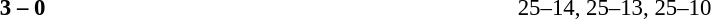<table width=100% cellspacing=1>
<tr>
<th width=20%></th>
<th width=12%></th>
<th width=20%></th>
<th width=33%></th>
<td></td>
</tr>
<tr style=font-size:95%>
<td align=right><strong></strong></td>
<td align=center><strong>3 – 0</strong></td>
<td></td>
<td>25–14, 25–13, 25–10</td>
</tr>
</table>
